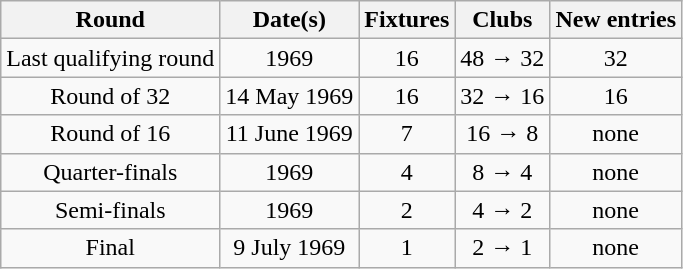<table class="wikitable" style="text-align:center">
<tr>
<th>Round</th>
<th>Date(s)</th>
<th>Fixtures</th>
<th>Clubs</th>
<th>New entries</th>
</tr>
<tr>
<td>Last qualifying round</td>
<td>1969</td>
<td>16</td>
<td>48 → 32</td>
<td>32</td>
</tr>
<tr>
<td>Round of 32</td>
<td>14 May 1969</td>
<td>16</td>
<td>32 → 16</td>
<td>16</td>
</tr>
<tr>
<td>Round of 16</td>
<td>11 June 1969</td>
<td>7</td>
<td>16 → 8</td>
<td>none</td>
</tr>
<tr>
<td>Quarter-finals</td>
<td>1969</td>
<td>4</td>
<td>8 → 4</td>
<td>none</td>
</tr>
<tr>
<td>Semi-finals</td>
<td>1969</td>
<td>2</td>
<td>4 → 2</td>
<td>none</td>
</tr>
<tr>
<td>Final</td>
<td>9 July 1969</td>
<td>1</td>
<td>2 → 1</td>
<td>none</td>
</tr>
</table>
